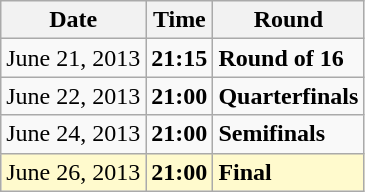<table class="wikitable">
<tr>
<th>Date</th>
<th>Time</th>
<th>Round</th>
</tr>
<tr>
<td>June 21, 2013</td>
<td><strong>21:15</strong></td>
<td><strong>Round of 16</strong></td>
</tr>
<tr>
<td>June 22, 2013</td>
<td><strong>21:00</strong></td>
<td><strong>Quarterfinals</strong></td>
</tr>
<tr>
<td>June 24, 2013</td>
<td><strong>21:00</strong></td>
<td><strong>Semifinals</strong></td>
</tr>
<tr style=background:lemonchiffon>
<td>June 26, 2013</td>
<td><strong>21:00</strong></td>
<td><strong>Final</strong></td>
</tr>
</table>
